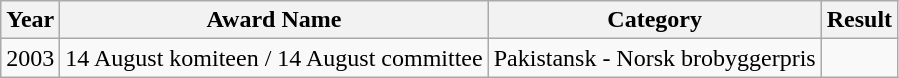<table class="wikitable">
<tr>
<th>Year</th>
<th>Award Name</th>
<th>Category</th>
<th>Result</th>
</tr>
<tr>
<td>2003</td>
<td>14 August komiteen / 14 August  committee</td>
<td>Pakistansk - Norsk brobyggerpris</td>
<td></td>
</tr>
</table>
